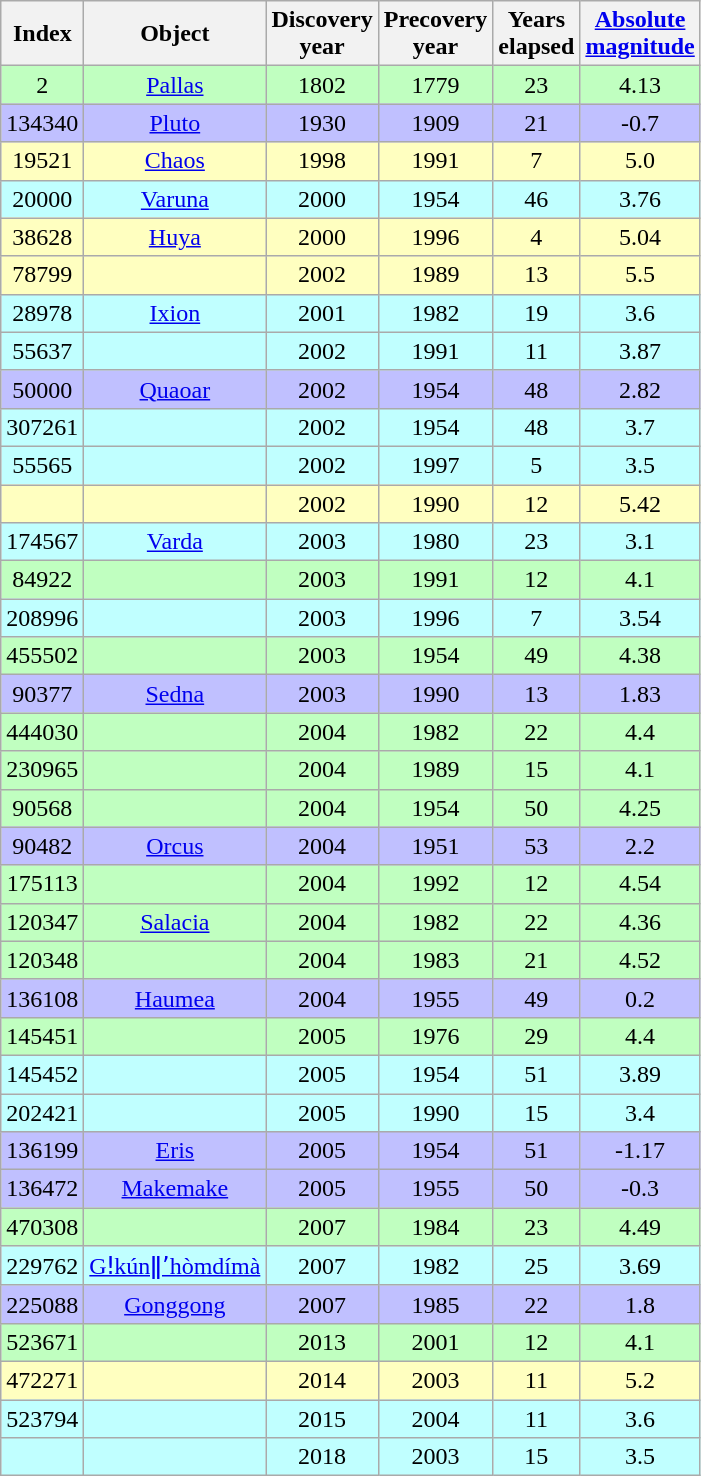<table class="wikitable sortable" style="width: 360px; text-align: center;">
<tr>
<th>Index</th>
<th>Object</th>
<th>Discovery<br>year</th>
<th>Precovery<br>year</th>
<th>Years elapsed</th>
<th><a href='#'>Absolute<br>magnitude</a></th>
</tr>
<tr bgcolor=#c0FFc0>
<td>2</td>
<td><a href='#'>Pallas</a></td>
<td>1802</td>
<td>1779</td>
<td>23</td>
<td>4.13</td>
</tr>
<tr bgcolor=#c0c0FF>
<td>134340</td>
<td><a href='#'>Pluto</a></td>
<td>1930</td>
<td>1909</td>
<td>21</td>
<td>-0.7</td>
</tr>
<tr bgcolor=#ffffc0>
<td>19521</td>
<td><a href='#'>Chaos</a></td>
<td>1998</td>
<td>1991 </td>
<td>7</td>
<td>5.0</td>
</tr>
<tr bgcolor=#c0FFFF>
<td>20000</td>
<td><a href='#'>Varuna</a></td>
<td>2000</td>
<td>1954</td>
<td>46</td>
<td>3.76</td>
</tr>
<tr bgcolor=#ffffc0>
<td>38628</td>
<td><a href='#'>Huya</a></td>
<td>2000</td>
<td>1996</td>
<td>4</td>
<td>5.04</td>
</tr>
<tr bgcolor=#ffffc0>
<td>78799</td>
<td></td>
<td>2002</td>
<td>1989 </td>
<td>13</td>
<td>5.5</td>
</tr>
<tr bgcolor=#c0FFFF>
<td>28978</td>
<td><a href='#'>Ixion</a></td>
<td>2001</td>
<td>1982</td>
<td>19</td>
<td>3.6</td>
</tr>
<tr bgcolor=#c0FFFF>
<td>55637</td>
<td></td>
<td>2002</td>
<td>1991 </td>
<td>11</td>
<td>3.87</td>
</tr>
<tr bgcolor=#c0c0FF>
<td>50000</td>
<td><a href='#'>Quaoar</a></td>
<td>2002</td>
<td>1954</td>
<td>48</td>
<td>2.82</td>
</tr>
<tr bgcolor=#c0FFFF>
<td>307261</td>
<td></td>
<td>2002</td>
<td>1954</td>
<td>48</td>
<td>3.7</td>
</tr>
<tr bgcolor=#c0FFFF>
<td>55565</td>
<td></td>
<td>2002</td>
<td>1997 </td>
<td>5</td>
<td>3.5</td>
</tr>
<tr bgcolor=#ffffc0>
<td></td>
<td></td>
<td>2002</td>
<td>1990 </td>
<td>12</td>
<td>5.42</td>
</tr>
<tr bgcolor=#c0FFFF>
<td>174567</td>
<td><a href='#'>Varda</a></td>
<td>2003</td>
<td>1980 </td>
<td>23</td>
<td>3.1</td>
</tr>
<tr bgcolor=#c0FFc0>
<td>84922</td>
<td></td>
<td>2003</td>
<td>1991 </td>
<td>12</td>
<td>4.1</td>
</tr>
<tr bgcolor=#c0FFFF>
<td>208996</td>
<td></td>
<td>2003</td>
<td>1996 </td>
<td>7</td>
<td>3.54</td>
</tr>
<tr bgcolor=#c0FFc0>
<td>455502</td>
<td></td>
<td>2003</td>
<td>1954 </td>
<td>49</td>
<td>4.38</td>
</tr>
<tr bgcolor=#c0c0FF>
<td>90377</td>
<td><a href='#'>Sedna</a></td>
<td>2003</td>
<td>1990</td>
<td>13</td>
<td>1.83</td>
</tr>
<tr bgcolor=#c0FFc0>
<td>444030</td>
<td></td>
<td>2004</td>
<td>1982 </td>
<td>22</td>
<td>4.4</td>
</tr>
<tr bgcolor=#c0FFc0>
<td>230965</td>
<td></td>
<td>2004</td>
<td>1989 </td>
<td>15</td>
<td>4.1</td>
</tr>
<tr bgcolor=#c0FFc0>
<td>90568</td>
<td></td>
<td>2004</td>
<td>1954 </td>
<td>50</td>
<td>4.25</td>
</tr>
<tr bgcolor=#c0c0FF>
<td>90482</td>
<td><a href='#'>Orcus</a></td>
<td>2004</td>
<td>1951</td>
<td>53</td>
<td>2.2</td>
</tr>
<tr bgcolor=#c0FFc0>
<td>175113</td>
<td></td>
<td>2004</td>
<td>1992 </td>
<td>12</td>
<td>4.54</td>
</tr>
<tr bgcolor=#c0FFc0>
<td>120347</td>
<td><a href='#'>Salacia</a></td>
<td>2004</td>
<td>1982 </td>
<td>22</td>
<td>4.36</td>
</tr>
<tr bgcolor=#c0FFc0>
<td>120348</td>
<td></td>
<td>2004</td>
<td>1983 </td>
<td>21</td>
<td>4.52</td>
</tr>
<tr bgcolor=#c0c0FF>
<td>136108</td>
<td><a href='#'>Haumea</a></td>
<td>2004</td>
<td>1955</td>
<td>49</td>
<td>0.2</td>
</tr>
<tr bgcolor=#c0FFc0>
<td>145451</td>
<td></td>
<td>2005</td>
<td>1976 </td>
<td>29</td>
<td>4.4</td>
</tr>
<tr bgcolor=#c0FFFF>
<td>145452</td>
<td></td>
<td>2005</td>
<td>1954 </td>
<td>51</td>
<td>3.89</td>
</tr>
<tr bgcolor=#c0FFFF>
<td>202421</td>
<td></td>
<td>2005</td>
<td>1990 </td>
<td>15</td>
<td>3.4</td>
</tr>
<tr bgcolor=#c0c0FF>
<td>136199</td>
<td><a href='#'>Eris</a></td>
<td>2005</td>
<td>1954</td>
<td>51</td>
<td>-1.17</td>
</tr>
<tr bgcolor=#c0c0FF>
<td>136472</td>
<td><a href='#'>Makemake</a></td>
<td>2005</td>
<td>1955</td>
<td>50</td>
<td>-0.3</td>
</tr>
<tr bgcolor=#c0FFc0>
<td>470308</td>
<td></td>
<td>2007</td>
<td>1984 </td>
<td>23</td>
<td>4.49</td>
</tr>
<tr bgcolor=#c0FFFF>
<td>229762</td>
<td><a href='#'>Gǃkúnǁʼhòmdímà</a></td>
<td>2007</td>
<td>1982 </td>
<td>25</td>
<td>3.69</td>
</tr>
<tr bgcolor=#c0c0FF>
<td>225088</td>
<td><a href='#'>Gonggong</a></td>
<td>2007</td>
<td>1985</td>
<td>22</td>
<td>1.8</td>
</tr>
<tr bgcolor=#c0FFc0>
<td>523671</td>
<td></td>
<td>2013</td>
<td>2001</td>
<td>12</td>
<td>4.1</td>
</tr>
<tr bgcolor=#ffffc0>
<td>472271</td>
<td></td>
<td>2014</td>
<td>2003 </td>
<td>11</td>
<td>5.2</td>
</tr>
<tr bgcolor=#c0FFFF>
<td>523794</td>
<td></td>
<td>2015</td>
<td>2004</td>
<td>11</td>
<td>3.6</td>
</tr>
<tr bgcolor=#c0FFFF>
<td></td>
<td></td>
<td>2018</td>
<td>2003 </td>
<td>15</td>
<td>3.5</td>
</tr>
</table>
